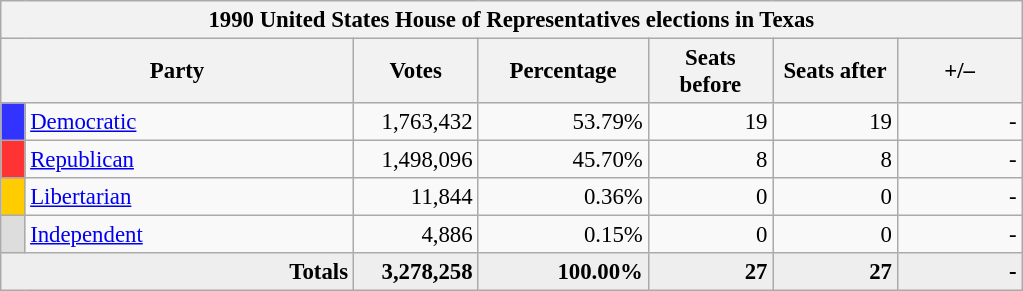<table class="wikitable" style="font-size: 95%;">
<tr>
<th colspan="7">1990 United States House of Representatives elections in Texas</th>
</tr>
<tr>
<th colspan=2 style="width: 15em">Party</th>
<th style="width: 5em">Votes</th>
<th style="width: 7em">Percentage</th>
<th style="width: 5em">Seats before</th>
<th style="width: 5em">Seats after</th>
<th style="width: 5em">+/–</th>
</tr>
<tr>
<th style="background-color:#3333FF; width: 3px"></th>
<td style="width: 130px"><a href='#'>Democratic</a></td>
<td align="right">1,763,432</td>
<td align="right">53.79%</td>
<td align="right">19</td>
<td align="right">19</td>
<td align="right">-</td>
</tr>
<tr>
<th style="background-color:#FF3333; width: 3px"></th>
<td style="width: 130px"><a href='#'>Republican</a></td>
<td align="right">1,498,096</td>
<td align="right">45.70%</td>
<td align="right">8</td>
<td align="right">8</td>
<td align="right">-</td>
</tr>
<tr>
<th style="background-color:#FFCC00; width: 3px"></th>
<td style="width: 130px"><a href='#'>Libertarian</a></td>
<td align="right">11,844</td>
<td align="right">0.36%</td>
<td align="right">0</td>
<td align="right">0</td>
<td align="right">-</td>
</tr>
<tr>
<th style="background-color:#DDDDDD; width: 3px"></th>
<td style="width: 130px"><a href='#'>Independent</a></td>
<td align="right">4,886</td>
<td align="right">0.15%</td>
<td align="right">0</td>
<td align="right">0</td>
<td align="right">-</td>
</tr>
<tr bgcolor="#EEEEEE">
<td colspan="2" align="right"><strong>Totals</strong></td>
<td align="right"><strong>3,278,258</strong></td>
<td align="right"><strong>100.00%</strong></td>
<td align="right"><strong>27</strong></td>
<td align="right"><strong>27</strong></td>
<td align="right"><strong>-</strong></td>
</tr>
</table>
